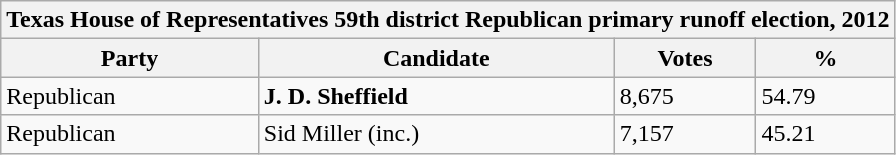<table class="wikitable">
<tr>
<th colspan="4">Texas House of Representatives 59th district Republican primary runoff election, 2012</th>
</tr>
<tr>
<th>Party</th>
<th>Candidate</th>
<th>Votes</th>
<th>%</th>
</tr>
<tr>
<td>Republican</td>
<td><strong>J. D. Sheffield</strong></td>
<td>8,675</td>
<td>54.79</td>
</tr>
<tr>
<td>Republican</td>
<td>Sid Miller (inc.)</td>
<td>7,157</td>
<td>45.21</td>
</tr>
</table>
